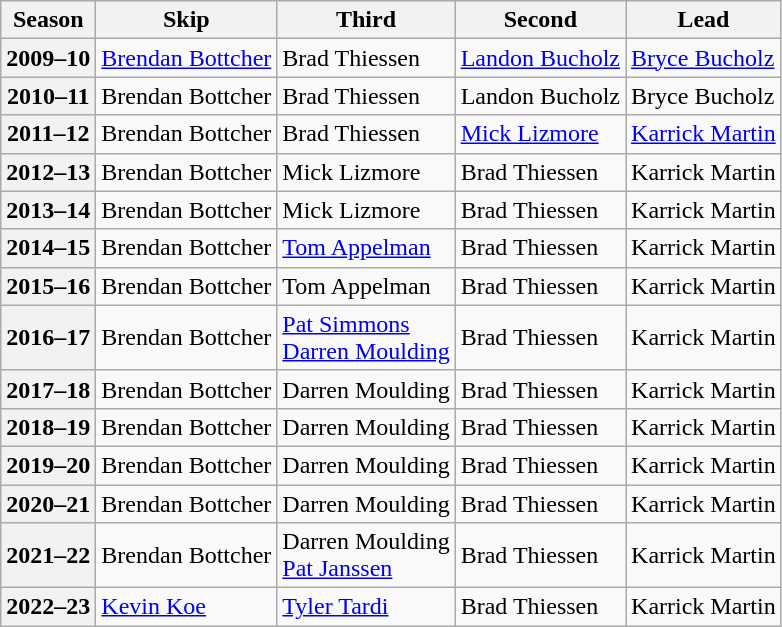<table class="wikitable">
<tr>
<th scope="col">Season</th>
<th scope="col">Skip</th>
<th scope="col">Third</th>
<th scope="col">Second</th>
<th scope="col">Lead</th>
</tr>
<tr>
<th scope="row">2009–10</th>
<td><a href='#'>Brendan Bottcher</a></td>
<td>Brad Thiessen</td>
<td><a href='#'>Landon Bucholz</a></td>
<td><a href='#'>Bryce Bucholz</a></td>
</tr>
<tr>
<th scope="row">2010–11</th>
<td>Brendan Bottcher</td>
<td>Brad Thiessen</td>
<td>Landon Bucholz</td>
<td>Bryce Bucholz</td>
</tr>
<tr>
<th scope="row">2011–12</th>
<td>Brendan Bottcher</td>
<td>Brad Thiessen</td>
<td><a href='#'>Mick Lizmore</a></td>
<td><a href='#'>Karrick Martin</a></td>
</tr>
<tr>
<th scope="row">2012–13</th>
<td>Brendan Bottcher</td>
<td>Mick Lizmore</td>
<td>Brad Thiessen</td>
<td>Karrick Martin</td>
</tr>
<tr>
<th scope="row">2013–14</th>
<td>Brendan Bottcher</td>
<td>Mick Lizmore</td>
<td>Brad Thiessen</td>
<td>Karrick Martin</td>
</tr>
<tr>
<th scope="row">2014–15</th>
<td>Brendan Bottcher</td>
<td><a href='#'>Tom Appelman</a></td>
<td>Brad Thiessen</td>
<td>Karrick Martin</td>
</tr>
<tr>
<th scope="row">2015–16</th>
<td>Brendan Bottcher</td>
<td>Tom Appelman</td>
<td>Brad Thiessen</td>
<td>Karrick Martin</td>
</tr>
<tr>
<th scope="row">2016–17</th>
<td>Brendan Bottcher</td>
<td><a href='#'>Pat Simmons</a> <br> <a href='#'>Darren Moulding</a></td>
<td>Brad Thiessen</td>
<td>Karrick Martin</td>
</tr>
<tr>
<th scope="row">2017–18</th>
<td>Brendan Bottcher</td>
<td>Darren Moulding</td>
<td>Brad Thiessen</td>
<td>Karrick Martin</td>
</tr>
<tr>
<th scope="row">2018–19</th>
<td>Brendan Bottcher</td>
<td>Darren Moulding</td>
<td>Brad Thiessen</td>
<td>Karrick Martin</td>
</tr>
<tr>
<th scope="row">2019–20</th>
<td>Brendan Bottcher</td>
<td>Darren Moulding</td>
<td>Brad Thiessen</td>
<td>Karrick Martin</td>
</tr>
<tr>
<th scope="row">2020–21</th>
<td>Brendan Bottcher</td>
<td>Darren Moulding</td>
<td>Brad Thiessen</td>
<td>Karrick Martin</td>
</tr>
<tr>
<th scope="row">2021–22</th>
<td>Brendan Bottcher</td>
<td>Darren Moulding <br> <a href='#'>Pat Janssen</a></td>
<td>Brad Thiessen</td>
<td>Karrick Martin</td>
</tr>
<tr>
<th scope="row">2022–23</th>
<td><a href='#'>Kevin Koe</a></td>
<td><a href='#'>Tyler Tardi</a></td>
<td>Brad Thiessen</td>
<td>Karrick Martin</td>
</tr>
</table>
